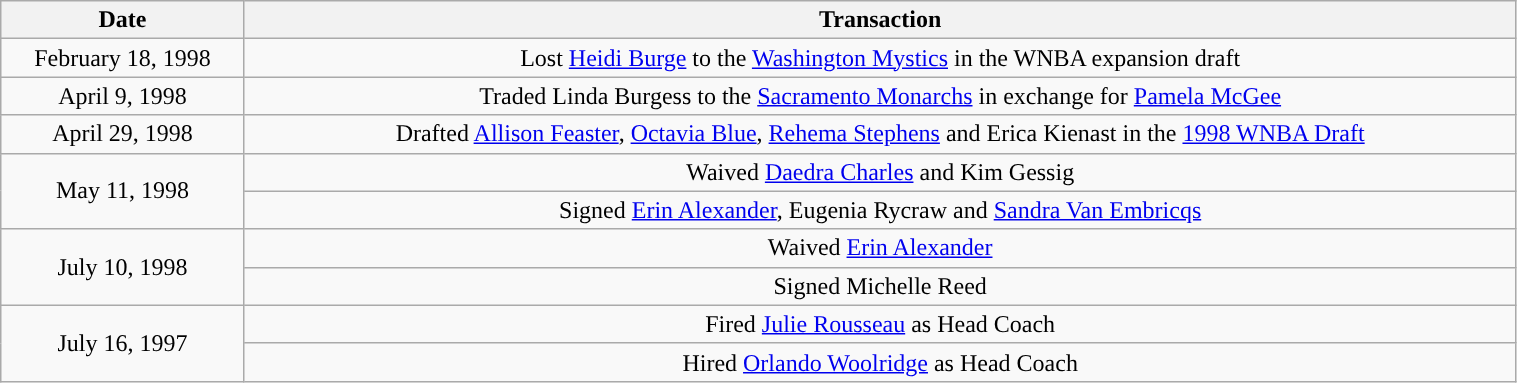<table class="wikitable" style="width:80%; text-align: center;">
<tr>
<th>Date</th>
<th>Transaction</th>
</tr>
<tr>
<td>February 18, 1998</td>
<td>Lost <a href='#'>Heidi Burge</a> to the <a href='#'>Washington Mystics</a> in the WNBA expansion draft</td>
</tr>
<tr>
<td>April 9, 1998</td>
<td>Traded Linda Burgess to the <a href='#'>Sacramento Monarchs</a> in exchange for <a href='#'>Pamela McGee</a></td>
</tr>
<tr>
<td>April 29, 1998</td>
<td>Drafted <a href='#'>Allison Feaster</a>, <a href='#'>Octavia Blue</a>, <a href='#'>Rehema Stephens</a> and Erica Kienast in the <a href='#'>1998 WNBA Draft</a></td>
</tr>
<tr>
<td rowspan="2">May 11, 1998</td>
<td>Waived <a href='#'>Daedra Charles</a> and Kim Gessig</td>
</tr>
<tr>
<td>Signed <a href='#'>Erin Alexander</a>, Eugenia Rycraw and <a href='#'>Sandra Van Embricqs</a></td>
</tr>
<tr>
<td rowspan="2">July 10, 1998</td>
<td>Waived <a href='#'>Erin Alexander</a></td>
</tr>
<tr>
<td>Signed Michelle Reed</td>
</tr>
<tr>
<td rowspan="2">July 16, 1997</td>
<td>Fired <a href='#'>Julie Rousseau</a> as Head Coach</td>
</tr>
<tr>
<td>Hired <a href='#'>Orlando Woolridge</a> as Head Coach</td>
</tr>
</table>
